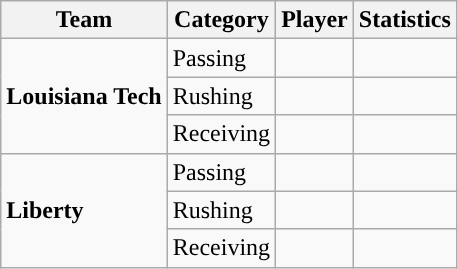<table class="wikitable" style="float: left;">
<tr>
<th>Team</th>
<th>Category</th>
<th>Player</th>
<th>Statistics</th>
</tr>
<tr>
<td rowspan=3><strong>Louisiana Tech</strong></td>
<td>Passing</td>
<td></td>
<td></td>
</tr>
<tr>
<td>Rushing</td>
<td></td>
<td></td>
</tr>
<tr>
<td>Receiving</td>
<td></td>
<td></td>
</tr>
<tr>
<td rowspan=3><strong>Liberty</strong></td>
<td>Passing</td>
<td></td>
<td></td>
</tr>
<tr>
<td>Rushing</td>
<td></td>
<td></td>
</tr>
<tr>
<td>Receiving</td>
<td></td>
<td></td>
</tr>
</table>
